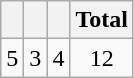<table class="wikitable">
<tr>
<th></th>
<th></th>
<th></th>
<th>Total</th>
</tr>
<tr style="text-align:center;">
<td>5</td>
<td>3</td>
<td>4</td>
<td>12</td>
</tr>
</table>
